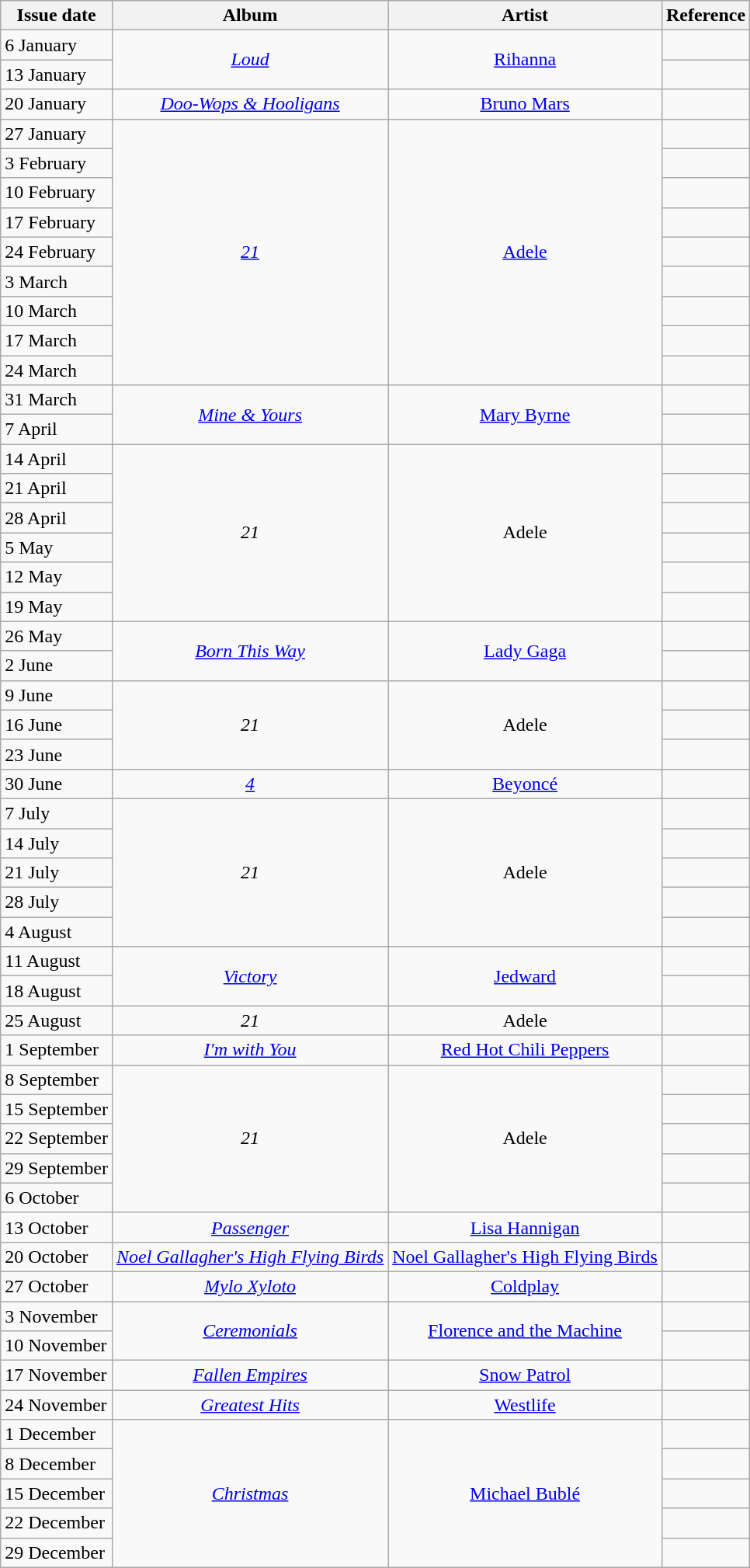<table class="wikitable">
<tr>
<th>Issue date</th>
<th>Album</th>
<th>Artist</th>
<th>Reference</th>
</tr>
<tr>
<td>6 January</td>
<td align="center" rowspan="2"><em><a href='#'>Loud</a></em></td>
<td align="center" rowspan="2"><a href='#'>Rihanna</a></td>
<td align="center"></td>
</tr>
<tr>
<td>13 January</td>
<td align="center"></td>
</tr>
<tr>
<td>20 January</td>
<td align="center"><em><a href='#'>Doo-Wops & Hooligans</a></em></td>
<td align="center"><a href='#'>Bruno Mars</a></td>
<td align="center"></td>
</tr>
<tr>
<td>27 January</td>
<td align="center" rowspan="9"><em><a href='#'>21</a></em></td>
<td align="center" rowspan="9"><a href='#'>Adele</a></td>
<td align="center"></td>
</tr>
<tr>
<td>3 February</td>
<td align="center"></td>
</tr>
<tr>
<td>10 February</td>
<td align="center"></td>
</tr>
<tr>
<td>17 February</td>
<td align="center"></td>
</tr>
<tr>
<td>24 February</td>
<td align="center"></td>
</tr>
<tr>
<td>3 March</td>
<td align="center"></td>
</tr>
<tr>
<td>10 March</td>
<td align="center"></td>
</tr>
<tr>
<td>17 March</td>
<td align="center"></td>
</tr>
<tr>
<td>24 March</td>
<td align="center"></td>
</tr>
<tr>
<td>31 March</td>
<td align="center" rowspan="2"><em><a href='#'>Mine & Yours</a></em></td>
<td align="center" rowspan="2"><a href='#'>Mary Byrne</a></td>
<td align="center"></td>
</tr>
<tr>
<td>7 April</td>
<td align="center"></td>
</tr>
<tr>
<td>14 April</td>
<td align="center" rowspan="6"><em>21</em></td>
<td align="center" rowspan="6">Adele</td>
<td align="center"></td>
</tr>
<tr>
<td>21 April</td>
<td align="center"></td>
</tr>
<tr>
<td>28 April</td>
<td align="center"></td>
</tr>
<tr>
<td>5 May</td>
<td align="center"></td>
</tr>
<tr>
<td>12 May</td>
<td align="center"></td>
</tr>
<tr>
<td>19 May</td>
<td align="center"></td>
</tr>
<tr>
<td>26 May</td>
<td align="center" rowspan="2"><em><a href='#'>Born This Way</a></em></td>
<td align="center" rowspan="2"><a href='#'>Lady Gaga</a></td>
<td align="center"></td>
</tr>
<tr>
<td>2 June</td>
<td align="center"></td>
</tr>
<tr>
<td>9 June</td>
<td align="center" rowspan="3"><em>21</em></td>
<td align="center" rowspan="3">Adele</td>
<td align="center"></td>
</tr>
<tr>
<td>16 June</td>
<td align="center"></td>
</tr>
<tr>
<td>23 June</td>
<td align="center"></td>
</tr>
<tr>
<td>30 June</td>
<td align="center"><em><a href='#'>4</a></em></td>
<td align="center"><a href='#'>Beyoncé</a></td>
<td align="center"></td>
</tr>
<tr>
<td>7 July</td>
<td align="center" rowspan="5"><em>21</em></td>
<td align="center" rowspan="5">Adele</td>
<td align="center"></td>
</tr>
<tr>
<td>14 July</td>
<td align="center"></td>
</tr>
<tr>
<td>21 July</td>
<td align="center"></td>
</tr>
<tr>
<td>28 July</td>
<td align="center"></td>
</tr>
<tr>
<td>4 August</td>
<td align="center"></td>
</tr>
<tr>
<td>11 August</td>
<td align="center" rowspan="2"><em><a href='#'>Victory</a></em></td>
<td align="center" rowspan="2"><a href='#'>Jedward</a></td>
<td align="center"></td>
</tr>
<tr>
<td>18 August</td>
<td align="center"></td>
</tr>
<tr>
<td>25 August</td>
<td align="center"><em>21</em></td>
<td align="center">Adele</td>
<td align="center"></td>
</tr>
<tr>
<td>1 September</td>
<td align="center"><em><a href='#'>I'm with You</a></em></td>
<td align="center"><a href='#'>Red Hot Chili Peppers</a></td>
<td align="center"></td>
</tr>
<tr>
<td>8 September</td>
<td align="center" rowspan="5"><em>21</em></td>
<td align="center" rowspan="5">Adele</td>
<td align="center"></td>
</tr>
<tr>
<td>15 September</td>
<td align="center"></td>
</tr>
<tr>
<td>22 September</td>
<td align="center"></td>
</tr>
<tr>
<td>29 September</td>
<td align="center"></td>
</tr>
<tr>
<td>6 October</td>
<td align="center"></td>
</tr>
<tr>
<td>13 October</td>
<td align="center"><em><a href='#'>Passenger</a></em></td>
<td align="center"><a href='#'>Lisa Hannigan</a></td>
<td align="center"></td>
</tr>
<tr>
<td>20 October</td>
<td align="center"><em><a href='#'>Noel Gallagher's High Flying Birds</a></em></td>
<td align="center"><a href='#'>Noel Gallagher's High Flying Birds</a></td>
<td align="center"></td>
</tr>
<tr>
<td>27 October</td>
<td align="center"><em><a href='#'>Mylo Xyloto</a></em></td>
<td align="center"><a href='#'>Coldplay</a></td>
<td align="center"></td>
</tr>
<tr>
<td>3 November</td>
<td align="center" rowspan="2"><em><a href='#'>Ceremonials</a></em></td>
<td align="center" rowspan="2"><a href='#'>Florence and the Machine</a></td>
<td align="center"></td>
</tr>
<tr>
<td>10 November</td>
<td align="center"></td>
</tr>
<tr>
<td>17 November</td>
<td align="center"><em><a href='#'>Fallen Empires</a></em></td>
<td align="center"><a href='#'>Snow Patrol</a></td>
<td align="center"></td>
</tr>
<tr>
<td>24 November</td>
<td align="center"><em><a href='#'>Greatest Hits</a></em></td>
<td align="center"><a href='#'>Westlife</a></td>
<td align="center"></td>
</tr>
<tr>
<td>1 December</td>
<td align="center" rowspan="5"><em><a href='#'>Christmas</a></em></td>
<td align="center" rowspan="5"><a href='#'>Michael Bublé</a></td>
<td align="center"></td>
</tr>
<tr>
<td>8 December</td>
<td align="center"></td>
</tr>
<tr>
<td>15 December</td>
<td align="center"></td>
</tr>
<tr>
<td>22 December</td>
<td align="center"></td>
</tr>
<tr>
<td>29 December</td>
<td align="center"></td>
</tr>
</table>
